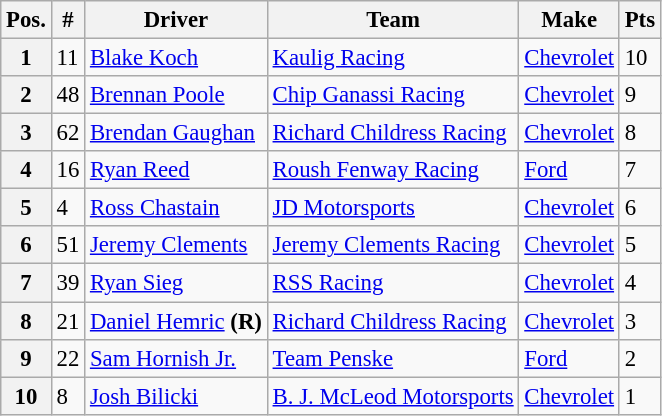<table class="wikitable" style="font-size:95%">
<tr>
<th>Pos.</th>
<th>#</th>
<th>Driver</th>
<th>Team</th>
<th>Make</th>
<th>Pts</th>
</tr>
<tr>
<th>1</th>
<td>11</td>
<td><a href='#'>Blake Koch</a></td>
<td><a href='#'>Kaulig Racing</a></td>
<td><a href='#'>Chevrolet</a></td>
<td>10</td>
</tr>
<tr>
<th>2</th>
<td>48</td>
<td><a href='#'>Brennan Poole</a></td>
<td><a href='#'>Chip Ganassi Racing</a></td>
<td><a href='#'>Chevrolet</a></td>
<td>9</td>
</tr>
<tr>
<th>3</th>
<td>62</td>
<td><a href='#'>Brendan Gaughan</a></td>
<td><a href='#'>Richard Childress Racing</a></td>
<td><a href='#'>Chevrolet</a></td>
<td>8</td>
</tr>
<tr>
<th>4</th>
<td>16</td>
<td><a href='#'>Ryan Reed</a></td>
<td><a href='#'>Roush Fenway Racing</a></td>
<td><a href='#'>Ford</a></td>
<td>7</td>
</tr>
<tr>
<th>5</th>
<td>4</td>
<td><a href='#'>Ross Chastain</a></td>
<td><a href='#'>JD Motorsports</a></td>
<td><a href='#'>Chevrolet</a></td>
<td>6</td>
</tr>
<tr>
<th>6</th>
<td>51</td>
<td><a href='#'>Jeremy Clements</a></td>
<td><a href='#'>Jeremy Clements Racing</a></td>
<td><a href='#'>Chevrolet</a></td>
<td>5</td>
</tr>
<tr>
<th>7</th>
<td>39</td>
<td><a href='#'>Ryan Sieg</a></td>
<td><a href='#'>RSS Racing</a></td>
<td><a href='#'>Chevrolet</a></td>
<td>4</td>
</tr>
<tr>
<th>8</th>
<td>21</td>
<td><a href='#'>Daniel Hemric</a> <strong>(R)</strong></td>
<td><a href='#'>Richard Childress Racing</a></td>
<td><a href='#'>Chevrolet</a></td>
<td>3</td>
</tr>
<tr>
<th>9</th>
<td>22</td>
<td><a href='#'>Sam Hornish Jr.</a></td>
<td><a href='#'>Team Penske</a></td>
<td><a href='#'>Ford</a></td>
<td>2</td>
</tr>
<tr>
<th>10</th>
<td>8</td>
<td><a href='#'>Josh Bilicki</a></td>
<td><a href='#'>B. J. McLeod Motorsports</a></td>
<td><a href='#'>Chevrolet</a></td>
<td>1</td>
</tr>
</table>
